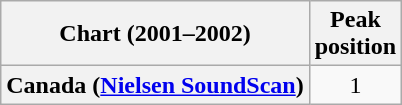<table class="wikitable plainrowheaders" style="text-align:center">
<tr>
<th scope="col">Chart (2001–2002)</th>
<th scope="col">Peak<br>position</th>
</tr>
<tr>
<th scope="row">Canada (<a href='#'>Nielsen SoundScan</a>)</th>
<td>1</td>
</tr>
</table>
